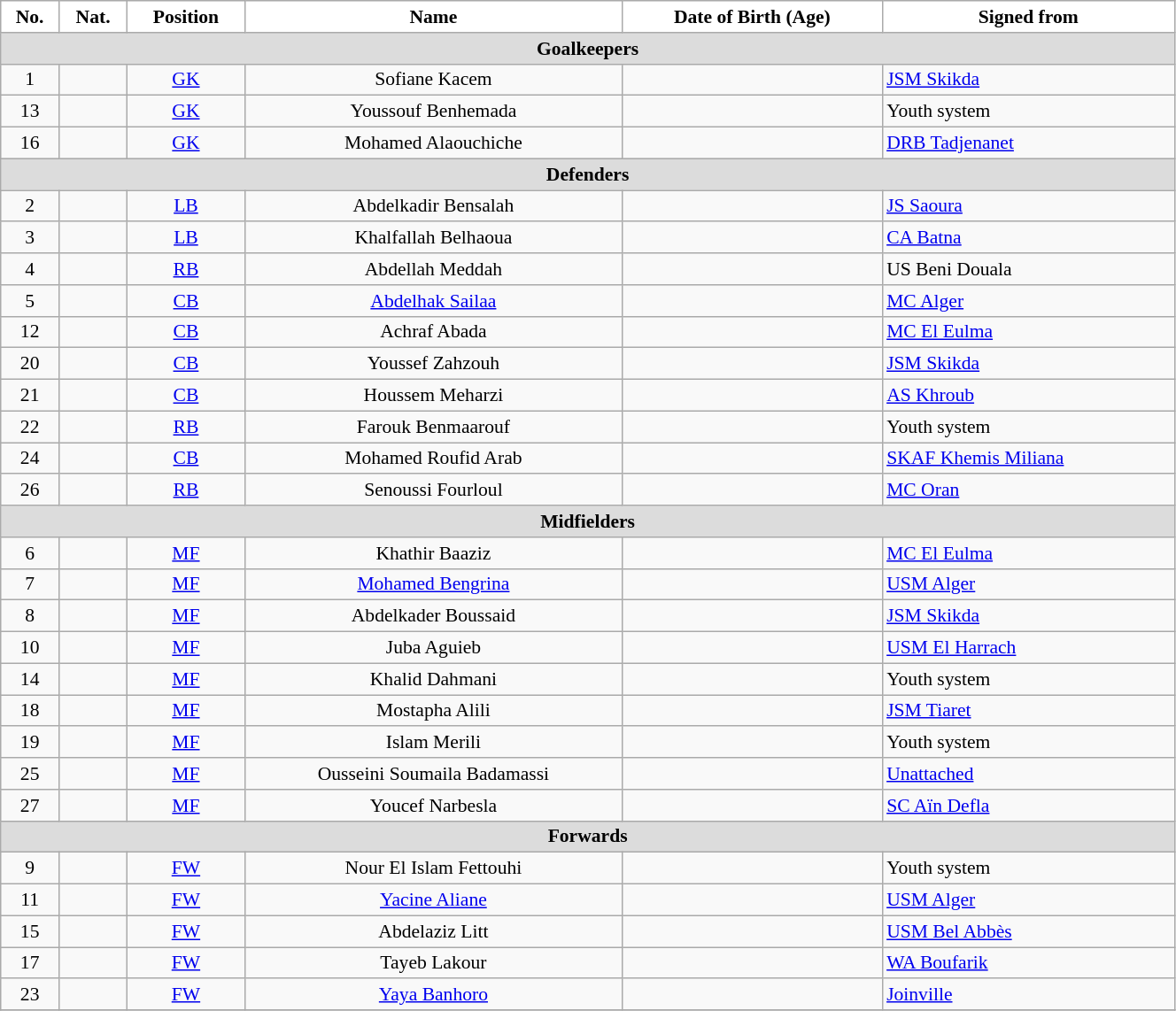<table class="wikitable" style="text-align:center; font-size:90%; width:70%">
<tr>
<th style="background:white; color:black; text-align:center;">No.</th>
<th style="background:white; color:black; text-align:center;">Nat.</th>
<th style="background:white; color:black; text-align:center;">Position</th>
<th style="background:white; color:black; text-align:center;">Name</th>
<th style="background:white; color:black; text-align:center;">Date of Birth (Age)</th>
<th style="background:white; color:black; text-align:center;">Signed from</th>
</tr>
<tr>
<th colspan=10 style="background:#DCDCDC; text-align:center;">Goalkeepers</th>
</tr>
<tr>
<td>1</td>
<td></td>
<td><a href='#'>GK</a></td>
<td>Sofiane Kacem</td>
<td></td>
<td style="text-align:left"> <a href='#'>JSM Skikda</a></td>
</tr>
<tr>
<td>13</td>
<td></td>
<td><a href='#'>GK</a></td>
<td>Youssouf Benhemada</td>
<td></td>
<td style="text-align:left"> Youth system</td>
</tr>
<tr>
<td>16</td>
<td></td>
<td><a href='#'>GK</a></td>
<td>Mohamed Alaouchiche</td>
<td></td>
<td style="text-align:left"> <a href='#'>DRB Tadjenanet</a></td>
</tr>
<tr>
<th colspan=10 style="background:#DCDCDC; text-align:center;">Defenders</th>
</tr>
<tr>
<td>2</td>
<td></td>
<td><a href='#'>LB</a></td>
<td>Abdelkadir Bensalah</td>
<td></td>
<td style="text-align:left"> <a href='#'>JS Saoura</a></td>
</tr>
<tr>
<td>3</td>
<td></td>
<td><a href='#'>LB</a></td>
<td>Khalfallah Belhaoua</td>
<td></td>
<td style="text-align:left"> <a href='#'>CA Batna</a></td>
</tr>
<tr>
<td>4</td>
<td></td>
<td><a href='#'>RB</a></td>
<td>Abdellah Meddah</td>
<td></td>
<td style="text-align:left"> US Beni Douala</td>
</tr>
<tr>
<td>5</td>
<td></td>
<td><a href='#'>CB</a></td>
<td><a href='#'>Abdelhak Sailaa</a></td>
<td></td>
<td style="text-align:left"> <a href='#'>MC Alger</a></td>
</tr>
<tr>
<td>12</td>
<td></td>
<td><a href='#'>CB</a></td>
<td>Achraf Abada</td>
<td></td>
<td style="text-align:left"> <a href='#'>MC El Eulma</a></td>
</tr>
<tr>
<td>20</td>
<td></td>
<td><a href='#'>CB</a></td>
<td>Youssef Zahzouh</td>
<td></td>
<td style="text-align:left"> <a href='#'>JSM Skikda</a></td>
</tr>
<tr>
<td>21</td>
<td></td>
<td><a href='#'>CB</a></td>
<td>Houssem Meharzi</td>
<td></td>
<td style="text-align:left"> <a href='#'>AS Khroub</a></td>
</tr>
<tr>
<td>22</td>
<td></td>
<td><a href='#'>RB</a></td>
<td>Farouk Benmaarouf</td>
<td></td>
<td style="text-align:left"> Youth system</td>
</tr>
<tr>
<td>24</td>
<td></td>
<td><a href='#'>CB</a></td>
<td>Mohamed Roufid Arab</td>
<td></td>
<td style="text-align:left"> <a href='#'>SKAF Khemis Miliana</a></td>
</tr>
<tr>
<td>26</td>
<td></td>
<td><a href='#'>RB</a></td>
<td>Senoussi Fourloul</td>
<td></td>
<td style="text-align:left"> <a href='#'>MC Oran</a></td>
</tr>
<tr>
<th colspan=10 style="background:#DCDCDC; text-align:center;">Midfielders</th>
</tr>
<tr>
<td>6</td>
<td></td>
<td><a href='#'>MF</a></td>
<td>Khathir Baaziz</td>
<td></td>
<td style="text-align:left"> <a href='#'>MC El Eulma</a></td>
</tr>
<tr>
<td>7</td>
<td></td>
<td><a href='#'>MF</a></td>
<td><a href='#'>Mohamed Bengrina</a></td>
<td></td>
<td style="text-align:left"> <a href='#'>USM Alger</a></td>
</tr>
<tr>
<td>8</td>
<td></td>
<td><a href='#'>MF</a></td>
<td>Abdelkader Boussaid</td>
<td></td>
<td style="text-align:left"> <a href='#'>JSM Skikda</a></td>
</tr>
<tr>
<td>10</td>
<td></td>
<td><a href='#'>MF</a></td>
<td>Juba Aguieb</td>
<td></td>
<td style="text-align:left"> <a href='#'>USM El Harrach</a></td>
</tr>
<tr>
<td>14</td>
<td></td>
<td><a href='#'>MF</a></td>
<td>Khalid Dahmani</td>
<td></td>
<td style="text-align:left"> Youth system</td>
</tr>
<tr>
<td>18</td>
<td></td>
<td><a href='#'>MF</a></td>
<td>Mostapha Alili</td>
<td></td>
<td style="text-align:left"> <a href='#'>JSM Tiaret</a></td>
</tr>
<tr>
<td>19</td>
<td></td>
<td><a href='#'>MF</a></td>
<td>Islam Merili</td>
<td></td>
<td style="text-align:left"> Youth system</td>
</tr>
<tr>
<td>25</td>
<td></td>
<td><a href='#'>MF</a></td>
<td>Ousseini Soumaila Badamassi</td>
<td></td>
<td style="text-align:left"><a href='#'>Unattached</a></td>
</tr>
<tr>
<td>27</td>
<td></td>
<td><a href='#'>MF</a></td>
<td>Youcef Narbesla</td>
<td></td>
<td style="text-align:left"> <a href='#'>SC Aïn Defla</a></td>
</tr>
<tr>
<th colspan=10 style="background:#DCDCDC; text-align:center;">Forwards</th>
</tr>
<tr>
<td>9</td>
<td></td>
<td><a href='#'>FW</a></td>
<td>Nour El Islam Fettouhi</td>
<td></td>
<td style="text-align:left"> Youth system</td>
</tr>
<tr>
<td>11</td>
<td></td>
<td><a href='#'>FW</a></td>
<td><a href='#'>Yacine Aliane</a></td>
<td></td>
<td style="text-align:left"> <a href='#'>USM Alger</a></td>
</tr>
<tr>
<td>15</td>
<td></td>
<td><a href='#'>FW</a></td>
<td>Abdelaziz Litt</td>
<td></td>
<td style="text-align:left"> <a href='#'>USM Bel Abbès</a></td>
</tr>
<tr>
<td>17</td>
<td></td>
<td><a href='#'>FW</a></td>
<td>Tayeb Lakour</td>
<td></td>
<td style="text-align:left"> <a href='#'>WA Boufarik</a></td>
</tr>
<tr>
<td>23</td>
<td></td>
<td><a href='#'>FW</a></td>
<td><a href='#'>Yaya Banhoro</a></td>
<td></td>
<td style="text-align:left"> <a href='#'>Joinville</a></td>
</tr>
<tr>
</tr>
</table>
